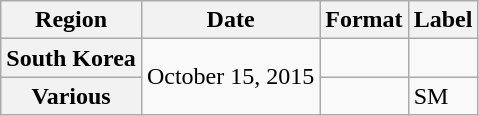<table class="wikitable plainrowheaders">
<tr>
<th scope="col">Region</th>
<th scope="col">Date</th>
<th scope="col">Format</th>
<th scope="col">Label</th>
</tr>
<tr>
<th scope="row">South Korea</th>
<td rowspan="2">October 15, 2015</td>
<td></td>
<td></td>
</tr>
<tr>
<th scope="row">Various </th>
<td></td>
<td>SM</td>
</tr>
</table>
